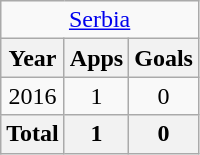<table class="wikitable" style="text-align:center">
<tr>
<td colspan="3"><a href='#'>Serbia</a></td>
</tr>
<tr>
<th>Year</th>
<th>Apps</th>
<th>Goals</th>
</tr>
<tr>
<td>2016</td>
<td>1</td>
<td>0</td>
</tr>
<tr>
<th>Total</th>
<th>1</th>
<th>0</th>
</tr>
</table>
